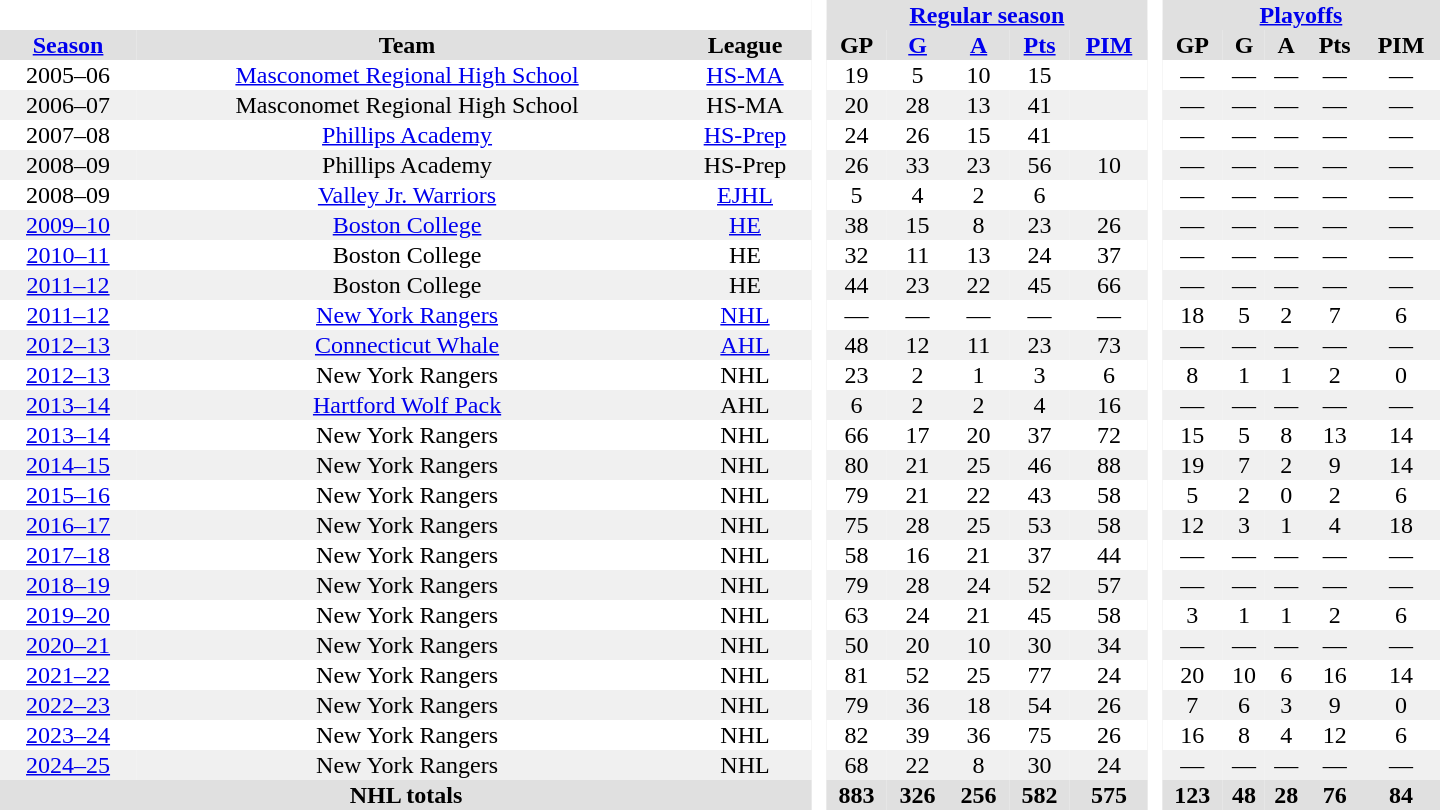<table border="0" cellpadding="1" cellspacing="0" style="text-align:center; width:60em;">
<tr style="background:#e0e0e0;">
<th colspan="3"  bgcolor="#ffffff"> </th>
<th rowspan="99" bgcolor="#ffffff"> </th>
<th colspan="5"><a href='#'>Regular season</a></th>
<th rowspan="99" bgcolor="#ffffff"> </th>
<th colspan="5"><a href='#'>Playoffs</a></th>
</tr>
<tr style="background:#e0e0e0;">
<th><a href='#'>Season</a></th>
<th>Team</th>
<th>League</th>
<th>GP</th>
<th><a href='#'>G</a></th>
<th><a href='#'>A</a></th>
<th><a href='#'>Pts</a></th>
<th><a href='#'>PIM</a></th>
<th>GP</th>
<th>G</th>
<th>A</th>
<th>Pts</th>
<th>PIM</th>
</tr>
<tr>
<td>2005–06</td>
<td><a href='#'>Masconomet Regional High School</a></td>
<td><a href='#'>HS-MA</a></td>
<td>19</td>
<td>5</td>
<td>10</td>
<td>15</td>
<td></td>
<td>—</td>
<td>—</td>
<td>—</td>
<td>—</td>
<td>—</td>
</tr>
<tr bgcolor="f0f0f0">
<td>2006–07</td>
<td>Masconomet Regional High School</td>
<td>HS-MA</td>
<td>20</td>
<td>28</td>
<td>13</td>
<td>41</td>
<td></td>
<td>—</td>
<td>—</td>
<td>—</td>
<td>—</td>
<td>—</td>
</tr>
<tr>
<td>2007–08</td>
<td><a href='#'>Phillips Academy</a></td>
<td><a href='#'>HS-Prep</a></td>
<td>24</td>
<td>26</td>
<td>15</td>
<td>41</td>
<td></td>
<td>—</td>
<td>—</td>
<td>—</td>
<td>—</td>
<td>—</td>
</tr>
<tr bgcolor="f0f0f0">
<td>2008–09</td>
<td>Phillips Academy</td>
<td>HS-Prep</td>
<td>26</td>
<td>33</td>
<td>23</td>
<td>56</td>
<td>10</td>
<td>—</td>
<td>—</td>
<td>—</td>
<td>—</td>
<td>—</td>
</tr>
<tr>
<td>2008–09</td>
<td><a href='#'>Valley Jr. Warriors</a></td>
<td><a href='#'>EJHL</a></td>
<td>5</td>
<td>4</td>
<td>2</td>
<td>6</td>
<td></td>
<td>—</td>
<td>—</td>
<td>—</td>
<td>—</td>
<td>—</td>
</tr>
<tr bgcolor="f0f0f0">
<td><a href='#'>2009–10</a></td>
<td><a href='#'>Boston College</a></td>
<td><a href='#'>HE</a></td>
<td>38</td>
<td>15</td>
<td>8</td>
<td>23</td>
<td>26</td>
<td>—</td>
<td>—</td>
<td>—</td>
<td>—</td>
<td>—</td>
</tr>
<tr>
<td><a href='#'>2010–11</a></td>
<td>Boston College</td>
<td>HE</td>
<td>32</td>
<td>11</td>
<td>13</td>
<td>24</td>
<td>37</td>
<td>—</td>
<td>—</td>
<td>—</td>
<td>—</td>
<td>—</td>
</tr>
<tr bgcolor="f0f0f0">
<td><a href='#'>2011–12</a></td>
<td>Boston College</td>
<td>HE</td>
<td>44</td>
<td>23</td>
<td>22</td>
<td>45</td>
<td>66</td>
<td>—</td>
<td>—</td>
<td>—</td>
<td>—</td>
<td>—</td>
</tr>
<tr>
<td><a href='#'>2011–12</a></td>
<td><a href='#'>New York Rangers</a></td>
<td><a href='#'>NHL</a></td>
<td>—</td>
<td>—</td>
<td>—</td>
<td>—</td>
<td>—</td>
<td>18</td>
<td>5</td>
<td>2</td>
<td>7</td>
<td>6</td>
</tr>
<tr bgcolor="f0f0f0">
<td><a href='#'>2012–13</a></td>
<td><a href='#'>Connecticut Whale</a></td>
<td><a href='#'>AHL</a></td>
<td>48</td>
<td>12</td>
<td>11</td>
<td>23</td>
<td>73</td>
<td>—</td>
<td>—</td>
<td>—</td>
<td>—</td>
<td>—</td>
</tr>
<tr>
<td><a href='#'>2012–13</a></td>
<td>New York Rangers</td>
<td>NHL</td>
<td>23</td>
<td>2</td>
<td>1</td>
<td>3</td>
<td>6</td>
<td>8</td>
<td>1</td>
<td>1</td>
<td>2</td>
<td>0</td>
</tr>
<tr bgcolor="f0f0f0">
<td><a href='#'>2013–14</a></td>
<td><a href='#'>Hartford Wolf Pack</a></td>
<td>AHL</td>
<td>6</td>
<td>2</td>
<td>2</td>
<td>4</td>
<td>16</td>
<td>—</td>
<td>—</td>
<td>—</td>
<td>—</td>
<td>—</td>
</tr>
<tr>
<td><a href='#'>2013–14</a></td>
<td>New York Rangers</td>
<td>NHL</td>
<td>66</td>
<td>17</td>
<td>20</td>
<td>37</td>
<td>72</td>
<td>15</td>
<td>5</td>
<td>8</td>
<td>13</td>
<td>14</td>
</tr>
<tr bgcolor="f0f0f0">
<td><a href='#'>2014–15</a></td>
<td>New York Rangers</td>
<td>NHL</td>
<td>80</td>
<td>21</td>
<td>25</td>
<td>46</td>
<td>88</td>
<td>19</td>
<td>7</td>
<td>2</td>
<td>9</td>
<td>14</td>
</tr>
<tr>
<td><a href='#'>2015–16</a></td>
<td>New York Rangers</td>
<td>NHL</td>
<td>79</td>
<td>21</td>
<td>22</td>
<td>43</td>
<td>58</td>
<td>5</td>
<td>2</td>
<td>0</td>
<td>2</td>
<td>6</td>
</tr>
<tr bgcolor="f0f0f0">
<td><a href='#'>2016–17</a></td>
<td>New York Rangers</td>
<td>NHL</td>
<td>75</td>
<td>28</td>
<td>25</td>
<td>53</td>
<td>58</td>
<td>12</td>
<td>3</td>
<td>1</td>
<td>4</td>
<td>18</td>
</tr>
<tr>
<td><a href='#'>2017–18</a></td>
<td>New York Rangers</td>
<td>NHL</td>
<td>58</td>
<td>16</td>
<td>21</td>
<td>37</td>
<td>44</td>
<td>—</td>
<td>—</td>
<td>—</td>
<td>—</td>
<td>—</td>
</tr>
<tr bgcolor="f0f0f0">
<td><a href='#'>2018–19</a></td>
<td>New York Rangers</td>
<td>NHL</td>
<td>79</td>
<td>28</td>
<td>24</td>
<td>52</td>
<td>57</td>
<td>—</td>
<td>—</td>
<td>—</td>
<td>—</td>
<td>—</td>
</tr>
<tr>
<td><a href='#'>2019–20</a></td>
<td>New York Rangers</td>
<td>NHL</td>
<td>63</td>
<td>24</td>
<td>21</td>
<td>45</td>
<td>58</td>
<td>3</td>
<td>1</td>
<td>1</td>
<td>2</td>
<td>6</td>
</tr>
<tr bgcolor="f0f0f0">
<td><a href='#'>2020–21</a></td>
<td>New York Rangers</td>
<td>NHL</td>
<td>50</td>
<td>20</td>
<td>10</td>
<td>30</td>
<td>34</td>
<td>—</td>
<td>—</td>
<td>—</td>
<td>—</td>
<td>—</td>
</tr>
<tr>
<td><a href='#'>2021–22</a></td>
<td>New York Rangers</td>
<td>NHL</td>
<td>81</td>
<td>52</td>
<td>25</td>
<td>77</td>
<td>24</td>
<td>20</td>
<td>10</td>
<td>6</td>
<td>16</td>
<td>14</td>
</tr>
<tr bgcolor="f0f0f0">
<td><a href='#'>2022–23</a></td>
<td>New York Rangers</td>
<td>NHL</td>
<td>79</td>
<td>36</td>
<td>18</td>
<td>54</td>
<td>26</td>
<td>7</td>
<td>6</td>
<td>3</td>
<td>9</td>
<td>0</td>
</tr>
<tr>
<td><a href='#'>2023–24</a></td>
<td>New York Rangers</td>
<td>NHL</td>
<td>82</td>
<td>39</td>
<td>36</td>
<td>75</td>
<td>26</td>
<td>16</td>
<td>8</td>
<td>4</td>
<td>12</td>
<td>6</td>
</tr>
<tr bgcolor="f0f0f0">
<td><a href='#'>2024–25</a></td>
<td>New York Rangers</td>
<td>NHL</td>
<td>68</td>
<td>22</td>
<td>8</td>
<td>30</td>
<td>24</td>
<td>—</td>
<td>—</td>
<td>—</td>
<td>—</td>
<td>—</td>
</tr>
<tr bgcolor="#e0e0e0">
<th colspan="3">NHL totals</th>
<th>883</th>
<th>326</th>
<th>256</th>
<th>582</th>
<th>575</th>
<th>123</th>
<th>48</th>
<th>28</th>
<th>76</th>
<th>84</th>
</tr>
</table>
